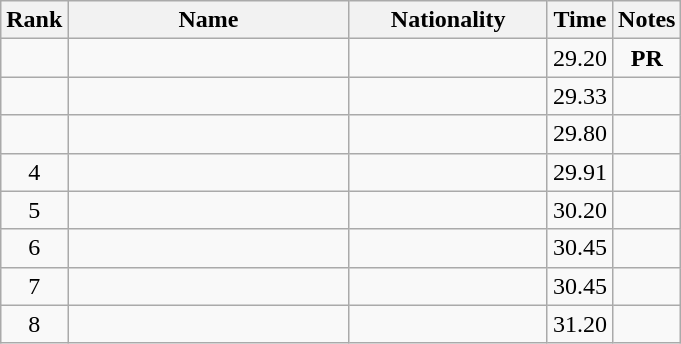<table class="wikitable sortable" style="text-align:center">
<tr>
<th>Rank</th>
<th style="width:180px">Name</th>
<th style="width:125px">Nationality</th>
<th>Time</th>
<th>Notes</th>
</tr>
<tr>
<td></td>
<td style="text-align:left;"></td>
<td style="text-align:left;"></td>
<td>29.20</td>
<td><strong>PR</strong></td>
</tr>
<tr>
<td></td>
<td style="text-align:left;"></td>
<td style="text-align:left;"></td>
<td>29.33</td>
<td></td>
</tr>
<tr>
<td></td>
<td style="text-align:left;"></td>
<td style="text-align:left;"></td>
<td>29.80</td>
<td></td>
</tr>
<tr>
<td>4</td>
<td style="text-align:left;"></td>
<td style="text-align:left;"></td>
<td>29.91</td>
<td></td>
</tr>
<tr>
<td>5</td>
<td style="text-align:left;"></td>
<td style="text-align:left;"></td>
<td>30.20</td>
<td></td>
</tr>
<tr>
<td>6</td>
<td style="text-align:left;"></td>
<td style="text-align:left;"></td>
<td>30.45</td>
<td></td>
</tr>
<tr>
<td>7</td>
<td style="text-align:left;"></td>
<td style="text-align:left;"></td>
<td>30.45</td>
<td></td>
</tr>
<tr>
<td>8</td>
<td style="text-align:left;"></td>
<td style="text-align:left;"></td>
<td>31.20</td>
<td></td>
</tr>
</table>
